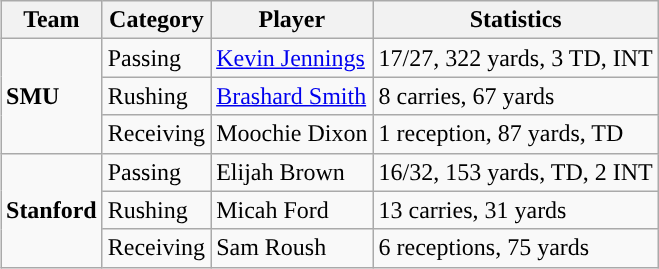<table class="wikitable" style="float: right;">
<tr>
<th>Team</th>
<th>Category</th>
<th>Player</th>
<th>Statistics</th>
</tr>
<tr>
<td rowspan=3><strong>SMU</strong></td>
<td>Passing</td>
<td><a href='#'>Kevin Jennings</a></td>
<td>17/27, 322 yards, 3 TD, INT</td>
</tr>
<tr>
<td>Rushing</td>
<td><a href='#'>Brashard Smith</a></td>
<td>8 carries, 67 yards</td>
</tr>
<tr>
<td>Receiving</td>
<td>Moochie Dixon</td>
<td>1 reception, 87 yards, TD</td>
</tr>
<tr>
<td rowspan=3><strong>Stanford</strong></td>
<td>Passing</td>
<td>Elijah Brown</td>
<td>16/32, 153 yards, TD, 2 INT</td>
</tr>
<tr>
<td>Rushing</td>
<td>Micah Ford</td>
<td>13 carries, 31 yards</td>
</tr>
<tr>
<td>Receiving</td>
<td>Sam Roush</td>
<td>6 receptions, 75 yards</td>
</tr>
</table>
